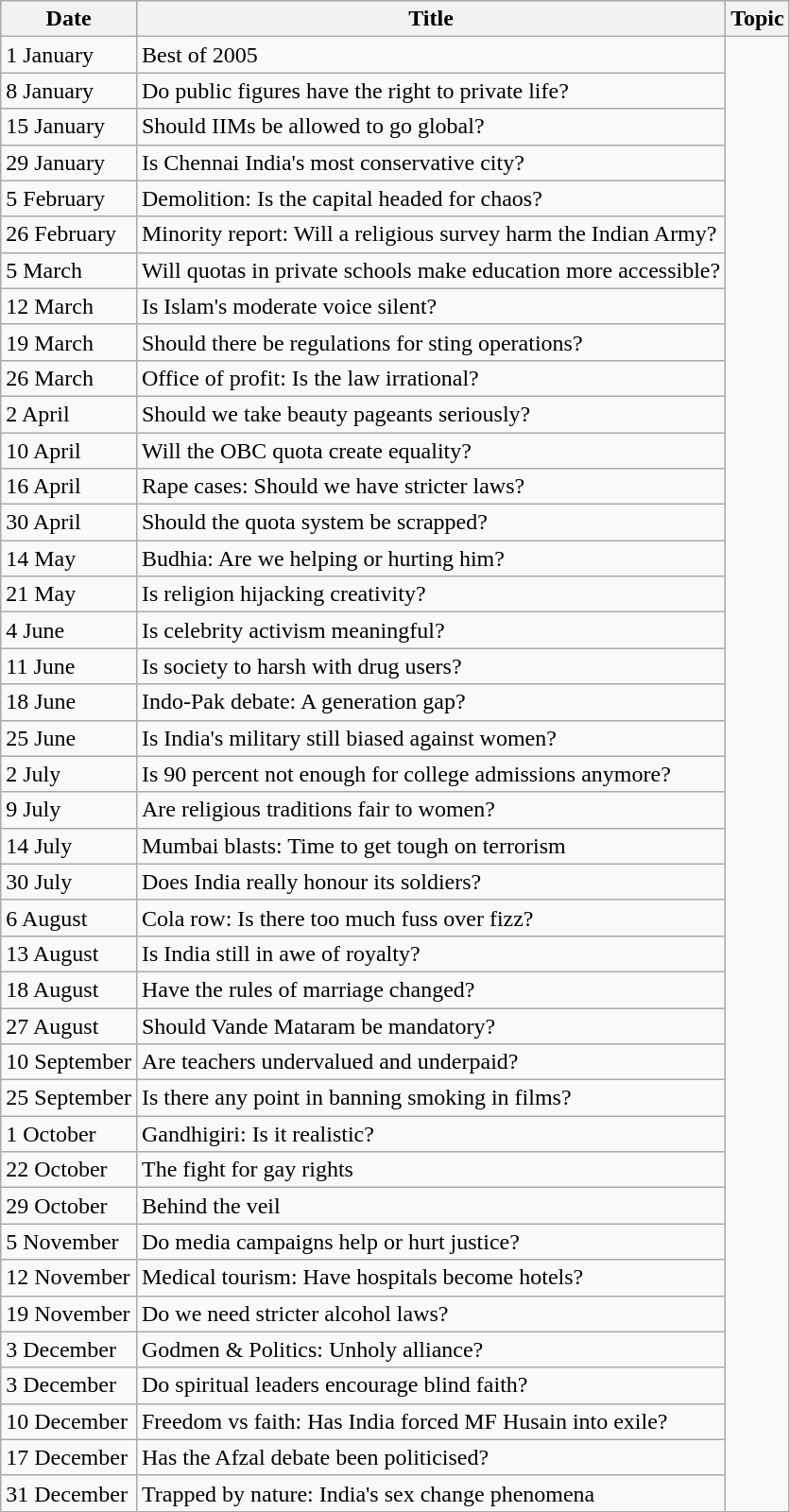<table class="wikitable">
<tr>
<th scope="col">Date</th>
<th scope="col">Title</th>
<th scope="col">Topic</th>
</tr>
<tr>
<td>1 January</td>
<td>Best of 2005</td>
</tr>
<tr>
<td>8 January</td>
<td>Do public figures have the right to private life?</td>
</tr>
<tr>
<td>15 January</td>
<td>Should IIMs be allowed to go global?</td>
</tr>
<tr>
<td>29 January</td>
<td>Is Chennai India's most conservative city?</td>
</tr>
<tr>
<td>5 February</td>
<td>Demolition: Is the capital headed for chaos?</td>
</tr>
<tr>
<td>26 February</td>
<td>Minority report: Will a religious survey harm the Indian Army?</td>
</tr>
<tr>
<td>5 March</td>
<td>Will quotas in private schools make education more accessible?</td>
</tr>
<tr>
<td>12 March</td>
<td>Is Islam's moderate voice silent?</td>
</tr>
<tr>
<td>19 March</td>
<td>Should there be regulations for sting operations?</td>
</tr>
<tr>
<td>26 March</td>
<td>Office of profit: Is the law irrational?</td>
</tr>
<tr>
<td>2 April</td>
<td>Should we take beauty pageants seriously?</td>
</tr>
<tr>
<td>10 April</td>
<td>Will the OBC quota create equality?</td>
</tr>
<tr>
<td>16 April</td>
<td>Rape cases: Should we have stricter laws?</td>
</tr>
<tr>
<td>30 April</td>
<td>Should the quota system be scrapped?</td>
</tr>
<tr>
<td>14 May</td>
<td>Budhia: Are we helping or hurting him?</td>
</tr>
<tr>
<td>21 May</td>
<td>Is religion hijacking creativity?</td>
</tr>
<tr>
<td>4 June</td>
<td>Is celebrity activism meaningful?</td>
</tr>
<tr>
<td>11 June</td>
<td>Is society to harsh with drug users?</td>
</tr>
<tr>
<td>18 June</td>
<td>Indo-Pak debate: A generation gap?</td>
</tr>
<tr>
<td>25 June</td>
<td>Is India's military still biased against women?</td>
</tr>
<tr>
<td>2 July</td>
<td>Is 90 percent not enough for college admissions anymore?</td>
</tr>
<tr>
<td>9 July</td>
<td>Are religious traditions fair to women?</td>
</tr>
<tr>
<td>14 July</td>
<td>Mumbai blasts: Time to get tough on terrorism</td>
</tr>
<tr>
<td>30 July</td>
<td>Does India really honour its soldiers?</td>
</tr>
<tr>
<td>6 August</td>
<td>Cola row: Is there too much fuss over fizz?</td>
</tr>
<tr>
<td>13 August</td>
<td>Is India still in awe of royalty?</td>
</tr>
<tr>
<td>18 August</td>
<td>Have the rules of marriage changed?</td>
</tr>
<tr>
<td>27 August</td>
<td>Should Vande Mataram be mandatory?</td>
</tr>
<tr>
<td>10 September</td>
<td>Are teachers undervalued and underpaid?</td>
</tr>
<tr>
<td>25 September</td>
<td>Is there any point in banning smoking in films?</td>
</tr>
<tr>
<td>1 October</td>
<td>Gandhigiri: Is it realistic?</td>
</tr>
<tr>
<td>22 October</td>
<td>The fight for gay rights</td>
</tr>
<tr>
<td>29 October</td>
<td>Behind the veil</td>
</tr>
<tr>
<td>5 November</td>
<td>Do media campaigns help or hurt justice?</td>
</tr>
<tr>
<td>12 November</td>
<td>Medical tourism: Have hospitals become hotels?</td>
</tr>
<tr>
<td>19 November</td>
<td>Do we need stricter alcohol laws?</td>
</tr>
<tr>
<td>3 December</td>
<td>Godmen & Politics: Unholy alliance?</td>
</tr>
<tr>
<td>3 December</td>
<td>Do spiritual leaders encourage blind faith?</td>
</tr>
<tr>
<td>10 December</td>
<td>Freedom vs faith: Has India forced MF Husain into exile?</td>
</tr>
<tr>
<td>17 December</td>
<td>Has the Afzal debate been politicised?</td>
</tr>
<tr>
<td>31 December</td>
<td>Trapped by nature: India's sex change phenomena</td>
</tr>
</table>
